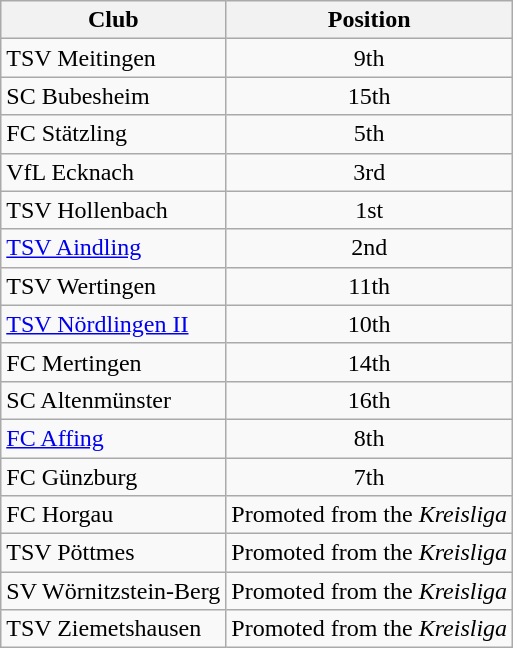<table class="wikitable sortable" style="text-align:center">
<tr>
<th>Club</th>
<th>Position</th>
</tr>
<tr>
<td style="text-align:left;">TSV Meitingen</td>
<td>9th</td>
</tr>
<tr>
<td style="text-align:left;">SC Bubesheim</td>
<td>15th</td>
</tr>
<tr>
<td style="text-align:left;">FC Stätzling</td>
<td>5th</td>
</tr>
<tr>
<td style="text-align:left;">VfL Ecknach</td>
<td>3rd</td>
</tr>
<tr>
<td style="text-align:left;">TSV Hollenbach</td>
<td>1st</td>
</tr>
<tr>
<td style="text-align:left;"><a href='#'>TSV Aindling</a></td>
<td>2nd</td>
</tr>
<tr>
<td style="text-align:left;">TSV Wertingen</td>
<td>11th</td>
</tr>
<tr>
<td style="text-align:left;"><a href='#'>TSV Nördlingen II</a></td>
<td>10th</td>
</tr>
<tr>
<td style="text-align:left;">FC Mertingen</td>
<td>14th</td>
</tr>
<tr>
<td style="text-align:left;">SC Altenmünster</td>
<td>16th</td>
</tr>
<tr>
<td style="text-align:left;"><a href='#'>FC Affing</a></td>
<td>8th</td>
</tr>
<tr>
<td style="text-align:left;">FC Günzburg</td>
<td>7th</td>
</tr>
<tr>
<td style="text-align:left;">FC Horgau</td>
<td>Promoted from the <em>Kreisliga</em></td>
</tr>
<tr>
<td style="text-align:left;">TSV Pöttmes</td>
<td>Promoted from the <em>Kreisliga</em></td>
</tr>
<tr>
<td style="text-align:left;">SV Wörnitzstein-Berg</td>
<td>Promoted from the <em>Kreisliga</em></td>
</tr>
<tr>
<td style="text-align:left;">TSV Ziemetshausen</td>
<td>Promoted from the <em>Kreisliga</em></td>
</tr>
</table>
